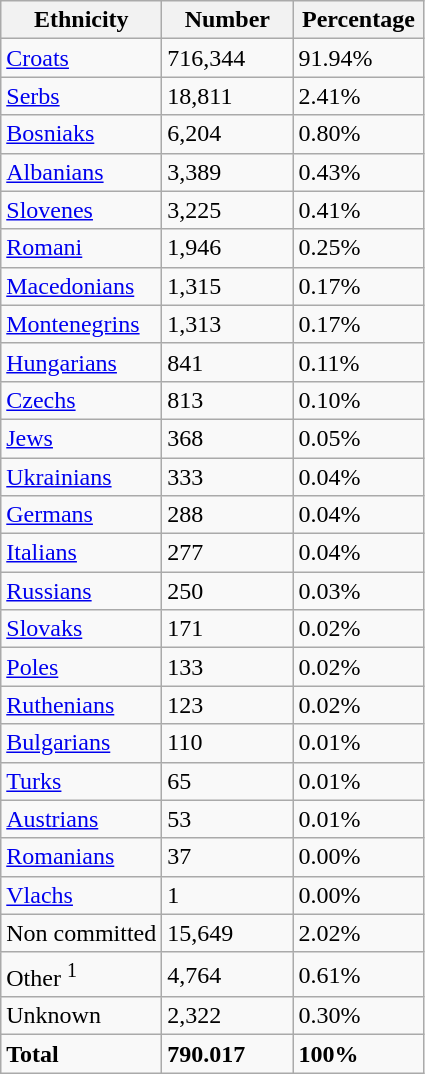<table class="wikitable">
<tr>
<th style="width:100px;">Ethnicity</th>
<th style="width:80px;">Number</th>
<th style="width:80px;">Percentage</th>
</tr>
<tr>
<td><a href='#'>Croats</a></td>
<td>716,344</td>
<td>91.94%</td>
</tr>
<tr>
<td><a href='#'>Serbs</a></td>
<td>18,811</td>
<td>2.41%</td>
</tr>
<tr>
<td><a href='#'>Bosniaks</a></td>
<td>6,204</td>
<td>0.80%</td>
</tr>
<tr>
<td><a href='#'>Albanians</a></td>
<td>3,389</td>
<td>0.43%</td>
</tr>
<tr>
<td><a href='#'>Slovenes</a></td>
<td>3,225</td>
<td>0.41%</td>
</tr>
<tr>
<td><a href='#'>Romani</a></td>
<td>1,946</td>
<td>0.25%</td>
</tr>
<tr>
<td><a href='#'>Macedonians</a></td>
<td>1,315</td>
<td>0.17%</td>
</tr>
<tr>
<td><a href='#'>Montenegrins</a></td>
<td>1,313</td>
<td>0.17%</td>
</tr>
<tr>
<td><a href='#'>Hungarians</a></td>
<td>841</td>
<td>0.11%</td>
</tr>
<tr>
<td><a href='#'>Czechs</a></td>
<td>813</td>
<td>0.10%</td>
</tr>
<tr>
<td><a href='#'>Jews</a></td>
<td>368</td>
<td>0.05%</td>
</tr>
<tr>
<td><a href='#'>Ukrainians</a></td>
<td>333</td>
<td>0.04%</td>
</tr>
<tr>
<td><a href='#'>Germans</a></td>
<td>288</td>
<td>0.04%</td>
</tr>
<tr>
<td><a href='#'>Italians</a></td>
<td>277</td>
<td>0.04%</td>
</tr>
<tr>
<td><a href='#'>Russians</a></td>
<td>250</td>
<td>0.03%</td>
</tr>
<tr>
<td><a href='#'>Slovaks</a></td>
<td>171</td>
<td>0.02%</td>
</tr>
<tr>
<td><a href='#'>Poles</a></td>
<td>133</td>
<td>0.02%</td>
</tr>
<tr>
<td><a href='#'>Ruthenians</a></td>
<td>123</td>
<td>0.02%</td>
</tr>
<tr>
<td><a href='#'>Bulgarians</a></td>
<td>110</td>
<td>0.01%</td>
</tr>
<tr>
<td><a href='#'>Turks</a></td>
<td>65</td>
<td>0.01%</td>
</tr>
<tr>
<td><a href='#'>Austrians</a></td>
<td>53</td>
<td>0.01%</td>
</tr>
<tr>
<td><a href='#'>Romanians</a></td>
<td>37</td>
<td>0.00%</td>
</tr>
<tr>
<td><a href='#'>Vlachs</a></td>
<td>1</td>
<td>0.00%</td>
</tr>
<tr>
<td>Non committed</td>
<td>15,649</td>
<td>2.02%</td>
</tr>
<tr>
<td>Other <sup>1</sup></td>
<td>4,764</td>
<td>0.61%</td>
</tr>
<tr>
<td>Unknown</td>
<td>2,322</td>
<td>0.30%</td>
</tr>
<tr>
<td><strong>Total</strong></td>
<td><strong>790.017</strong></td>
<td><strong>100%</strong></td>
</tr>
</table>
